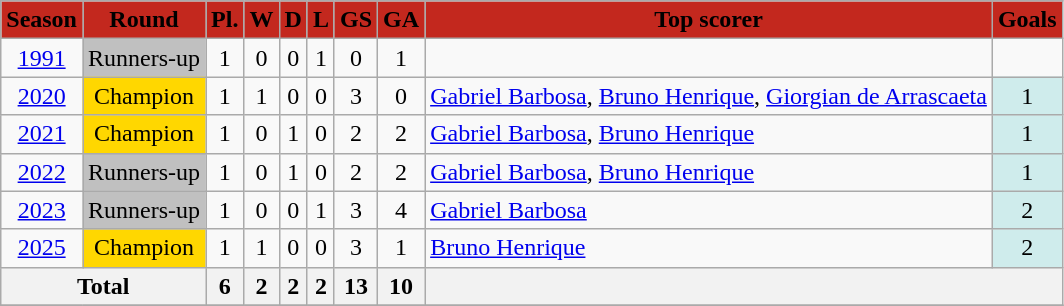<table class="wikitable">
<tr style="background:#C3281E; text-align:center;">
<td><span><strong>Season</strong></span></td>
<td><span><strong>Round</strong></span></td>
<td><span><strong>Pl.</strong></span></td>
<td><span><strong>W</strong></span></td>
<td><span><strong>D</strong></span></td>
<td><span><strong>L</strong></span></td>
<td><span><strong>GS</strong></span></td>
<td><span><strong>GA</strong></span></td>
<td><span><strong>Top scorer</strong></span></td>
<td><span><strong>Goals</strong></span></td>
</tr>
<tr>
<td align=center><a href='#'>1991</a></td>
<td align=center bgcolor="silver">Runners-up</td>
<td align=center>1</td>
<td align=center>0</td>
<td align=center>0</td>
<td align=center>1</td>
<td align=center>0</td>
<td align=center>1</td>
<td align=left></td>
<td align=center></td>
</tr>
<tr>
<td align=center><a href='#'>2020</a></td>
<td align=center bgcolor="Gold">Champion</td>
<td align=center>1</td>
<td align=center>1</td>
<td align=center>0</td>
<td align=center>0</td>
<td align=center>3</td>
<td align=center>0</td>
<td align=left> <a href='#'>Gabriel Barbosa</a>,  <a href='#'>Bruno Henrique</a>,  <a href='#'>Giorgian de Arrascaeta</a></td>
<td align=center bgcolor="#cfecec">1</td>
</tr>
<tr>
<td align=center><a href='#'>2021</a></td>
<td align=center bgcolor="Gold">Champion</td>
<td align=center>1</td>
<td align=center>0</td>
<td align=center>1</td>
<td align=center>0</td>
<td align=center>2</td>
<td align=center>2</td>
<td align=left> <a href='#'>Gabriel Barbosa</a>,  <a href='#'>Bruno Henrique</a></td>
<td align=center bgcolor="#cfecec">1</td>
</tr>
<tr>
<td align=center><a href='#'>2022</a></td>
<td align=center bgcolor="Silver">Runners-up</td>
<td align=center>1</td>
<td align=center>0</td>
<td align=center>1</td>
<td align=center>0</td>
<td align=center>2</td>
<td align=center>2</td>
<td align=left> <a href='#'>Gabriel Barbosa</a>,  <a href='#'>Bruno Henrique</a></td>
<td align=center bgcolor="#cfecec">1</td>
</tr>
<tr>
<td align=center><a href='#'>2023</a></td>
<td align=center bgcolor="Silver">Runners-up</td>
<td align=center>1</td>
<td align=center>0</td>
<td align=center>0</td>
<td align=center>1</td>
<td align=center>3</td>
<td align=center>4</td>
<td align=left> <a href='#'>Gabriel Barbosa</a></td>
<td align=center bgcolor="#cfecec">2</td>
</tr>
<tr>
<td align=center><a href='#'>2025</a></td>
<td align=center bgcolor="Gold">Champion</td>
<td align=center>1</td>
<td align=center>1</td>
<td align=center>0</td>
<td align=center>0</td>
<td align=center>3</td>
<td align=center>1</td>
<td align=left> <a href='#'>Bruno Henrique</a></td>
<td align=center bgcolor="#cfecec">2</td>
</tr>
<tr>
<th colspan="2"><strong>Total</strong></th>
<th align=center>6</th>
<th align=center>2</th>
<th align=center>2</th>
<th align=center>2</th>
<th align=center>13</th>
<th align=center>10</th>
<th colspan="2"></th>
</tr>
<tr>
</tr>
</table>
